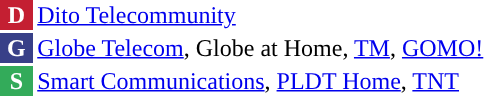<table class="wiki-table" style="min-width:30em">
<tr>
<td style="background:#C41F32;color:white;text-align:center;"><strong>D</strong></td>
<td><a href='#'>Dito Telecommunity</a></td>
</tr>
<tr>
<td style="background:#384088;color:white;text-align:center;"><strong>G</strong></td>
<td><a href='#'>Globe Telecom</a>, Globe at Home, <a href='#'>TM</a>, <a href='#'>GOMO!</a></td>
</tr>
<tr>
<td style="background:#33AB5A;color:white;text-align:center;"><strong>S</strong></td>
<td><a href='#'>Smart Communications</a>, <a href='#'>PLDT Home</a>, <a href='#'>TNT</a></td>
</tr>
</table>
